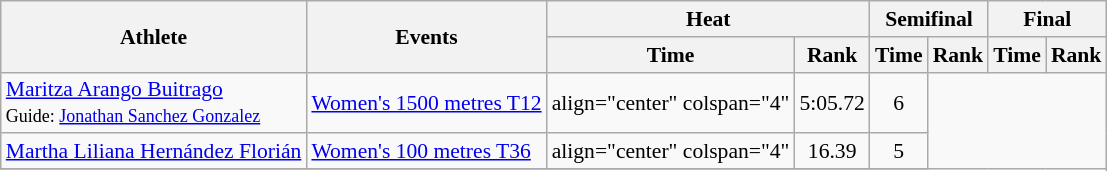<table class=wikitable style="font-size:90%">
<tr>
<th rowspan="2">Athlete</th>
<th rowspan="2">Events</th>
<th colspan="2">Heat</th>
<th colspan="2">Semifinal</th>
<th colspan="2">Final</th>
</tr>
<tr>
<th>Time</th>
<th>Rank</th>
<th>Time</th>
<th>Rank</th>
<th>Time</th>
<th>Rank</th>
</tr>
<tr>
<td rowspan=1><a href='#'>Maritza Arango Buitrago</a><br><small>Guide: <a href='#'>Jonathan Sanchez Gonzalez</a></small></td>
<td><a href='#'>Women's 1500 metres T12</a></td>
<td>align="center" colspan="4" </td>
<td align="center">5:05.72</td>
<td align="center">6</td>
</tr>
<tr>
<td rowspan=1><a href='#'>Martha Liliana Hernández Florián</a></td>
<td><a href='#'>Women's 100 metres T36</a></td>
<td>align="center" colspan="4" </td>
<td align="center">16.39</td>
<td align="center">5</td>
</tr>
<tr>
</tr>
</table>
